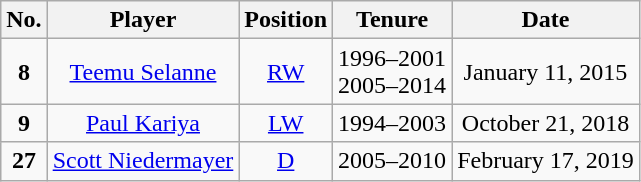<table class="wikitable" style="text-align:center">
<tr>
<th>No.</th>
<th>Player</th>
<th>Position</th>
<th>Tenure</th>
<th>Date</th>
</tr>
<tr>
<td><strong>8</strong></td>
<td><a href='#'>Teemu Selanne</a></td>
<td><a href='#'>RW</a></td>
<td>1996–2001<br>2005–2014</td>
<td>January 11, 2015</td>
</tr>
<tr>
<td><strong>9</strong></td>
<td><a href='#'>Paul Kariya</a></td>
<td><a href='#'>LW</a></td>
<td>1994–2003</td>
<td>October 21, 2018</td>
</tr>
<tr>
<td><strong>27</strong></td>
<td><a href='#'>Scott Niedermayer</a></td>
<td><a href='#'>D</a></td>
<td>2005–2010</td>
<td>February 17, 2019</td>
</tr>
</table>
